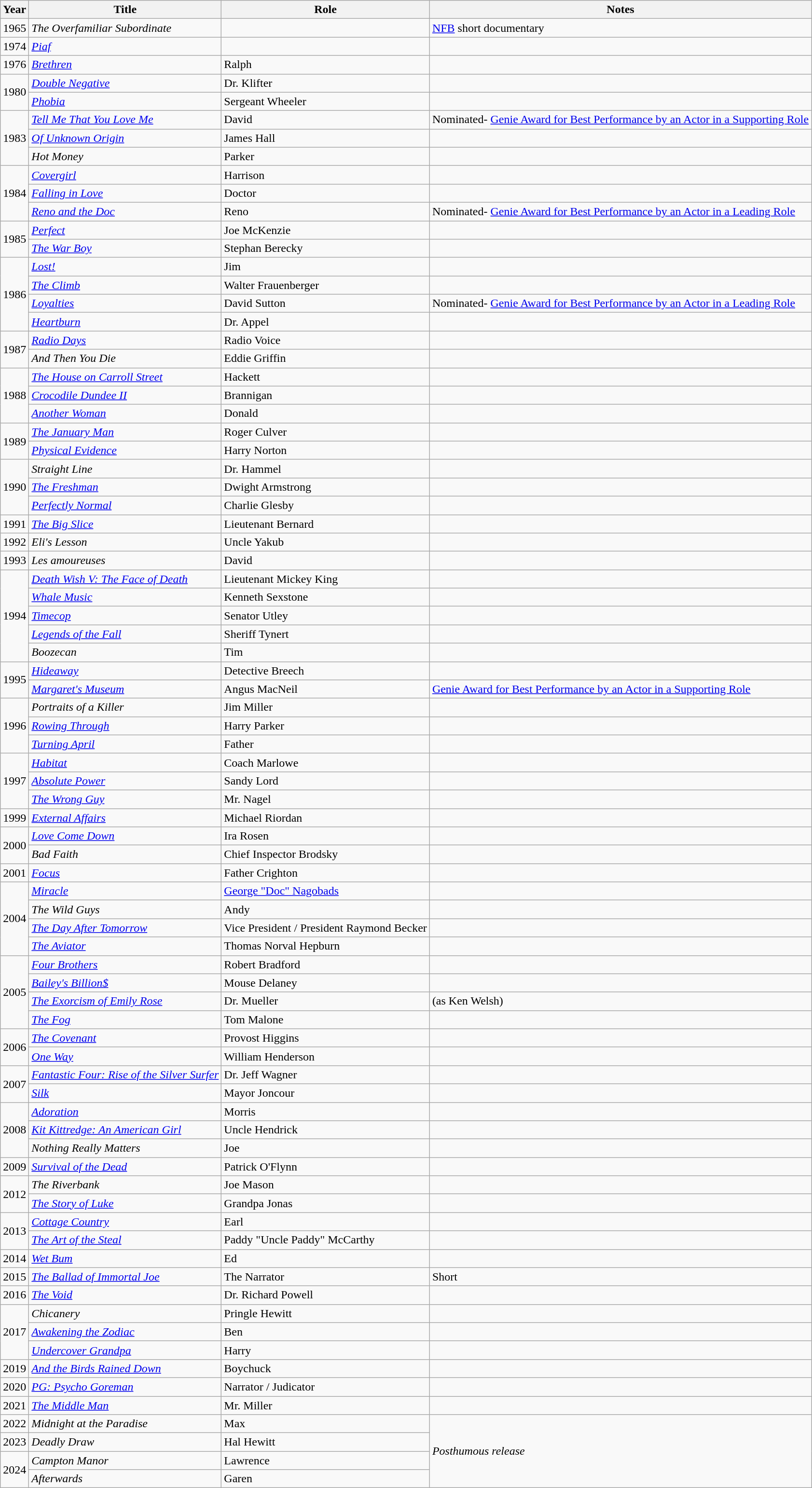<table class="wikitable sortable">
<tr>
<th>Year</th>
<th>Title</th>
<th>Role</th>
<th class="unsortable">Notes</th>
</tr>
<tr>
<td>1965</td>
<td data-sort-value="Overfamiliar Subordinate, The"><em>The Overfamiliar Subordinate</em></td>
<td></td>
<td><a href='#'>NFB</a> short documentary</td>
</tr>
<tr>
<td>1974</td>
<td><em><a href='#'>Piaf</a></em></td>
<td></td>
<td></td>
</tr>
<tr>
<td>1976</td>
<td><em><a href='#'>Brethren</a></em></td>
<td>Ralph</td>
<td></td>
</tr>
<tr>
<td rowspan="2">1980</td>
<td><em><a href='#'>Double Negative</a></em></td>
<td>Dr. Klifter</td>
<td></td>
</tr>
<tr>
<td><em><a href='#'>Phobia</a></em></td>
<td>Sergeant Wheeler</td>
<td></td>
</tr>
<tr>
<td rowspan="3">1983</td>
<td><em><a href='#'>Tell Me That You Love Me</a></em></td>
<td>David</td>
<td>Nominated- <a href='#'>Genie Award for Best Performance by an Actor in a Supporting Role</a></td>
</tr>
<tr>
<td><em><a href='#'>Of Unknown Origin</a></em></td>
<td>James Hall</td>
<td></td>
</tr>
<tr>
<td><em>Hot Money</em></td>
<td>Parker</td>
<td></td>
</tr>
<tr>
<td rowspan="3">1984</td>
<td><em><a href='#'>Covergirl</a></em></td>
<td>Harrison</td>
<td></td>
</tr>
<tr>
<td><em><a href='#'>Falling in Love</a></em></td>
<td>Doctor</td>
<td></td>
</tr>
<tr>
<td><em><a href='#'>Reno and the Doc</a></em></td>
<td>Reno</td>
<td>Nominated- <a href='#'>Genie Award for Best Performance by an Actor in a Leading Role</a></td>
</tr>
<tr>
<td rowspan="2">1985</td>
<td><em><a href='#'>Perfect</a></em></td>
<td>Joe McKenzie</td>
<td></td>
</tr>
<tr>
<td data-sort-value="War Boy, The"><em><a href='#'>The War Boy</a></em></td>
<td>Stephan Berecky</td>
<td></td>
</tr>
<tr>
<td rowspan="4">1986</td>
<td><em><a href='#'>Lost!</a></em></td>
<td>Jim</td>
<td></td>
</tr>
<tr>
<td data-sort-value="Climb, The"><em><a href='#'>The Climb</a></em></td>
<td>Walter Frauenberger</td>
<td></td>
</tr>
<tr>
<td><em><a href='#'>Loyalties</a></em></td>
<td>David Sutton</td>
<td>Nominated- <a href='#'>Genie Award for Best Performance by an Actor in a Leading Role</a></td>
</tr>
<tr>
<td><em><a href='#'>Heartburn</a></em></td>
<td>Dr. Appel</td>
<td></td>
</tr>
<tr>
<td rowspan="2">1987</td>
<td><em><a href='#'>Radio Days</a></em></td>
<td>Radio Voice</td>
<td></td>
</tr>
<tr>
<td><em>And Then You Die</em></td>
<td>Eddie Griffin</td>
<td></td>
</tr>
<tr>
<td rowspan="3">1988</td>
<td data-sort-value="House on Carroll Street, The"><em><a href='#'>The House on Carroll Street</a></em></td>
<td>Hackett</td>
<td></td>
</tr>
<tr>
<td><em><a href='#'>Crocodile Dundee II</a></em></td>
<td>Brannigan</td>
<td></td>
</tr>
<tr>
<td><em><a href='#'>Another Woman</a></em></td>
<td>Donald</td>
<td></td>
</tr>
<tr>
<td rowspan="2">1989</td>
<td data-sort-value="January Man, The"><em><a href='#'>The January Man</a></em></td>
<td>Roger Culver</td>
<td></td>
</tr>
<tr>
<td><em><a href='#'>Physical Evidence</a></em></td>
<td>Harry Norton</td>
<td></td>
</tr>
<tr>
<td rowspan="3">1990</td>
<td><em>Straight Line</em></td>
<td>Dr. Hammel</td>
<td></td>
</tr>
<tr>
<td data-sort-value="Freshman, The"><em><a href='#'>The Freshman</a></em></td>
<td>Dwight Armstrong</td>
<td></td>
</tr>
<tr>
<td><em><a href='#'>Perfectly Normal</a></em></td>
<td>Charlie Glesby</td>
<td></td>
</tr>
<tr>
<td>1991</td>
<td data-sort-value="Big Slice, The"><em><a href='#'>The Big Slice</a></em></td>
<td>Lieutenant Bernard</td>
<td></td>
</tr>
<tr>
<td>1992</td>
<td><em>Eli's Lesson</em></td>
<td>Uncle Yakub</td>
<td></td>
</tr>
<tr>
<td>1993</td>
<td><em>Les amoureuses</em></td>
<td>David</td>
<td></td>
</tr>
<tr>
<td rowspan="5">1994</td>
<td><em><a href='#'>Death Wish V: The Face of Death</a></em></td>
<td>Lieutenant Mickey King</td>
<td></td>
</tr>
<tr>
<td><em><a href='#'>Whale Music</a></em></td>
<td>Kenneth Sexstone</td>
<td></td>
</tr>
<tr>
<td><em><a href='#'>Timecop</a></em></td>
<td>Senator Utley</td>
<td></td>
</tr>
<tr>
<td><em><a href='#'>Legends of the Fall</a></em></td>
<td>Sheriff Tynert</td>
<td></td>
</tr>
<tr>
<td><em>Boozecan</em></td>
<td>Tim</td>
<td></td>
</tr>
<tr>
<td rowspan="2">1995</td>
<td><em><a href='#'>Hideaway</a></em></td>
<td>Detective Breech</td>
<td></td>
</tr>
<tr>
<td><em><a href='#'>Margaret's Museum</a></em></td>
<td>Angus MacNeil</td>
<td><a href='#'>Genie Award for Best Performance by an Actor in a Supporting Role</a></td>
</tr>
<tr>
<td rowspan="3">1996</td>
<td><em>Portraits of a Killer</em></td>
<td>Jim Miller</td>
<td></td>
</tr>
<tr>
<td><em><a href='#'>Rowing Through</a></em></td>
<td>Harry Parker</td>
<td></td>
</tr>
<tr>
<td><em><a href='#'>Turning April</a></em></td>
<td>Father</td>
<td></td>
</tr>
<tr>
<td rowspan="3">1997</td>
<td><em><a href='#'>Habitat</a></em></td>
<td>Coach Marlowe</td>
<td></td>
</tr>
<tr>
<td><em><a href='#'>Absolute Power</a></em></td>
<td>Sandy Lord</td>
<td></td>
</tr>
<tr>
<td data-sort-value="Wrong Guy, The"><em><a href='#'>The Wrong Guy</a></em></td>
<td>Mr. Nagel</td>
<td></td>
</tr>
<tr>
<td>1999</td>
<td><em><a href='#'>External Affairs</a></em></td>
<td>Michael Riordan</td>
<td></td>
</tr>
<tr>
<td rowspan="2">2000</td>
<td><em><a href='#'>Love Come Down</a></em></td>
<td>Ira Rosen</td>
<td></td>
</tr>
<tr>
<td><em>Bad Faith</em></td>
<td>Chief Inspector Brodsky</td>
<td></td>
</tr>
<tr>
<td>2001</td>
<td><em><a href='#'>Focus</a></em></td>
<td>Father Crighton</td>
<td></td>
</tr>
<tr>
<td rowspan="4">2004</td>
<td><em><a href='#'>Miracle</a></em></td>
<td><a href='#'>George "Doc" Nagobads</a></td>
<td></td>
</tr>
<tr>
<td data-sort-value="Wild Guys, The"><em>The Wild Guys</em></td>
<td>Andy</td>
<td></td>
</tr>
<tr>
<td data-sort-value="Day After Tomorrow, The"><em><a href='#'>The Day After Tomorrow</a></em></td>
<td>Vice President / President Raymond Becker</td>
<td></td>
</tr>
<tr>
<td data-sort-value="Aviator, The"><em><a href='#'>The Aviator</a></em></td>
<td>Thomas Norval Hepburn</td>
<td></td>
</tr>
<tr>
<td rowspan="4">2005</td>
<td><em><a href='#'>Four Brothers</a></em></td>
<td>Robert Bradford</td>
<td></td>
</tr>
<tr>
<td><em><a href='#'>Bailey's Billion$</a></em></td>
<td>Mouse Delaney</td>
<td></td>
</tr>
<tr>
<td data-sort-value="Exorcism of Emily Rose, The"><em><a href='#'>The Exorcism of Emily Rose</a></em></td>
<td>Dr. Mueller</td>
<td>(as Ken Welsh)</td>
</tr>
<tr>
<td data-sort-value="Fog, The"><em><a href='#'>The Fog</a></em></td>
<td>Tom Malone</td>
<td></td>
</tr>
<tr>
<td rowspan="2">2006</td>
<td data-sort-value="Covenant, The"><em><a href='#'>The Covenant</a></em></td>
<td>Provost Higgins</td>
<td></td>
</tr>
<tr>
<td><em><a href='#'>One Way</a></em></td>
<td>William Henderson</td>
<td></td>
</tr>
<tr>
<td rowspan="2">2007</td>
<td><em><a href='#'>Fantastic Four: Rise of the Silver Surfer</a></em></td>
<td>Dr. Jeff Wagner</td>
<td></td>
</tr>
<tr>
<td><em><a href='#'>Silk</a></em></td>
<td>Mayor Joncour</td>
<td></td>
</tr>
<tr>
<td rowspan="3">2008</td>
<td><em><a href='#'>Adoration</a></em></td>
<td>Morris</td>
<td></td>
</tr>
<tr>
<td><em><a href='#'>Kit Kittredge: An American Girl</a></em></td>
<td>Uncle Hendrick</td>
<td></td>
</tr>
<tr>
<td><em>Nothing Really Matters</em></td>
<td>Joe</td>
<td></td>
</tr>
<tr>
<td>2009</td>
<td><em><a href='#'>Survival of the Dead</a></em></td>
<td>Patrick O'Flynn</td>
<td></td>
</tr>
<tr>
<td rowspan="2">2012</td>
<td data-sort-value="Riverbank, The"><em>The Riverbank</em></td>
<td>Joe Mason</td>
<td></td>
</tr>
<tr>
<td data-sort-value="Story of Luke, The"><em><a href='#'>The Story of Luke</a></em></td>
<td>Grandpa Jonas</td>
<td></td>
</tr>
<tr>
<td rowspan="2">2013</td>
<td><em><a href='#'>Cottage Country</a></em></td>
<td>Earl</td>
<td></td>
</tr>
<tr>
<td data-sort-value="Art of the Steal, The"><em><a href='#'>The Art of the Steal</a></em></td>
<td>Paddy "Uncle Paddy" McCarthy</td>
<td></td>
</tr>
<tr>
<td>2014</td>
<td><em><a href='#'>Wet Bum</a></em></td>
<td>Ed</td>
<td></td>
</tr>
<tr>
<td>2015</td>
<td data-sort-value="Ballad of Immortal Joe, The"><em><a href='#'>The Ballad of Immortal Joe</a></em></td>
<td>The Narrator</td>
<td>Short</td>
</tr>
<tr>
<td>2016</td>
<td data-sort-value="Void, The"><em><a href='#'>The Void</a></em></td>
<td>Dr. Richard Powell</td>
<td></td>
</tr>
<tr>
<td rowspan="3">2017</td>
<td><em>Chicanery</em></td>
<td>Pringle Hewitt</td>
<td></td>
</tr>
<tr>
<td><em><a href='#'>Awakening the Zodiac</a></em></td>
<td>Ben</td>
<td></td>
</tr>
<tr>
<td><em><a href='#'>Undercover Grandpa</a></em></td>
<td>Harry</td>
<td></td>
</tr>
<tr>
<td>2019</td>
<td><em><a href='#'>And the Birds Rained Down</a></em></td>
<td>Boychuck</td>
<td></td>
</tr>
<tr>
<td>2020</td>
<td><em><a href='#'>PG: Psycho Goreman</a></em></td>
<td>Narrator / Judicator</td>
<td></td>
</tr>
<tr>
<td>2021</td>
<td data-sort-value="Middle Man, The"><em><a href='#'>The Middle Man</a></em></td>
<td>Mr. Miller</td>
<td></td>
</tr>
<tr>
<td>2022</td>
<td><em>Midnight at the Paradise</em></td>
<td>Max</td>
<td rowspan="4"><em>Posthumous release</em></td>
</tr>
<tr>
<td>2023</td>
<td><em>Deadly Draw</em></td>
<td>Hal Hewitt</td>
</tr>
<tr>
<td rowspan="2">2024</td>
<td><em>Campton Manor</em></td>
<td>Lawrence</td>
</tr>
<tr>
<td><em>Afterwards</em></td>
<td>Garen</td>
</tr>
</table>
